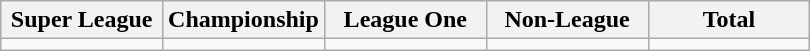<table class="wikitable">
<tr>
<th width="20%">Super League</th>
<th width="20%">Championship</th>
<th width="20%">League One</th>
<th width="20%">Non-League</th>
<th width="20%">Total</th>
</tr>
<tr>
<td></td>
<td></td>
<td></td>
<td></td>
<td></td>
</tr>
</table>
